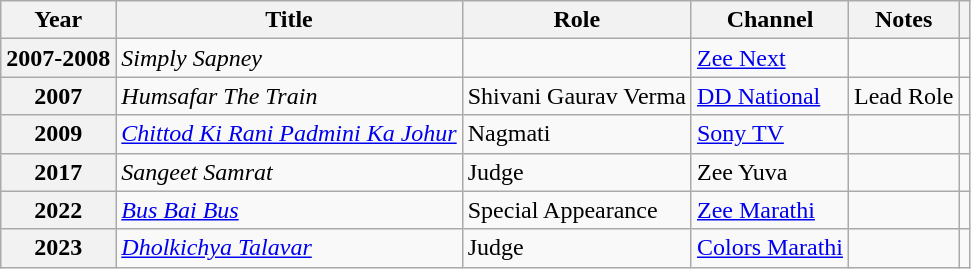<table class="wikitable plainrowheaders sortable" style="margin-right: 0;">
<tr>
<th scope="col">Year</th>
<th scope="col">Title</th>
<th scope="col">Role</th>
<th scope="col">Channel</th>
<th scope="col" class="unsortable">Notes</th>
<th scope="col" class="unsortable"></th>
</tr>
<tr>
<th scope="row" style="text-align: center;">2007-2008</th>
<td><em>Simply Sapney</em></td>
<td></td>
<td><a href='#'>Zee Next</a></td>
<td></td>
<td style="text-align: center;"></td>
</tr>
<tr>
<th scope="row" style="text-align: center;">2007</th>
<td><em>Humsafar The Train</em></td>
<td>Shivani Gaurav Verma</td>
<td><a href='#'>DD National</a></td>
<td>Lead Role</td>
<td style="text-align: center;"></td>
</tr>
<tr>
<th scope="row" style="text-align: center;">2009</th>
<td><em><a href='#'>Chittod Ki Rani Padmini Ka Johur</a></em></td>
<td>Nagmati</td>
<td><a href='#'>Sony TV</a></td>
<td></td>
<td style="text-align: center;"></td>
</tr>
<tr>
<th scope="row" style="text-align: center;">2017</th>
<td><em>Sangeet Samrat</em></td>
<td>Judge</td>
<td>Zee Yuva</td>
<td></td>
<td style="text-align: center;"></td>
</tr>
<tr>
<th scope="row" style="text-align: center;">2022</th>
<td><em><a href='#'>Bus Bai Bus</a></em></td>
<td>Special Appearance</td>
<td><a href='#'>Zee Marathi</a></td>
<td></td>
<td style="text-align: center;"></td>
</tr>
<tr>
<th scope="row" style="text-align: center;">2023</th>
<td><em><a href='#'>Dholkichya Talavar</a></em></td>
<td>Judge</td>
<td><a href='#'>Colors Marathi</a></td>
<td></td>
<td style="text-align: center;"></td>
</tr>
</table>
